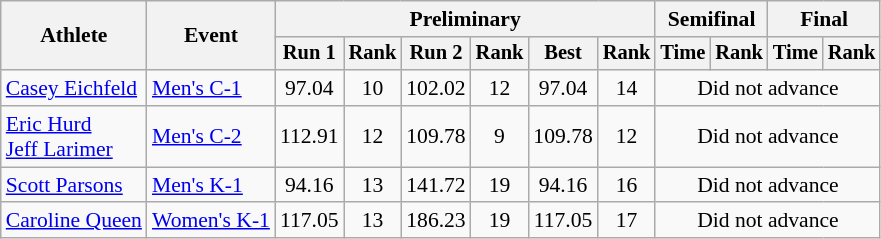<table class=wikitable style=font-size:90%;text-align:center>
<tr>
<th rowspan=2>Athlete</th>
<th rowspan=2>Event</th>
<th colspan=6>Preliminary</th>
<th colspan=2>Semifinal</th>
<th colspan=2>Final</th>
</tr>
<tr style=font-size:95%>
<th>Run 1</th>
<th>Rank</th>
<th>Run 2</th>
<th>Rank</th>
<th>Best</th>
<th>Rank</th>
<th>Time</th>
<th>Rank</th>
<th>Time</th>
<th>Rank</th>
</tr>
<tr>
<td align=left><a href='#'>Casey Eichfeld</a></td>
<td align=left><a href='#'>Men's C-1</a></td>
<td>97.04</td>
<td>10</td>
<td>102.02</td>
<td>12</td>
<td>97.04</td>
<td>14</td>
<td colspan=4>Did not advance</td>
</tr>
<tr>
<td align=left><a href='#'>Eric Hurd</a><br><a href='#'>Jeff Larimer</a></td>
<td align=left><a href='#'>Men's C-2</a></td>
<td>112.91</td>
<td>12</td>
<td>109.78</td>
<td>9</td>
<td>109.78</td>
<td>12</td>
<td colspan=4>Did not advance</td>
</tr>
<tr>
<td align=left><a href='#'>Scott Parsons</a></td>
<td align=left><a href='#'>Men's K-1</a></td>
<td>94.16</td>
<td>13</td>
<td>141.72</td>
<td>19</td>
<td>94.16</td>
<td>16</td>
<td colspan=4>Did not advance</td>
</tr>
<tr>
<td align=left><a href='#'>Caroline Queen</a></td>
<td align=left><a href='#'>Women's K-1</a></td>
<td>117.05</td>
<td>13</td>
<td>186.23</td>
<td>19</td>
<td>117.05</td>
<td>17</td>
<td colspan=4>Did not advance</td>
</tr>
</table>
